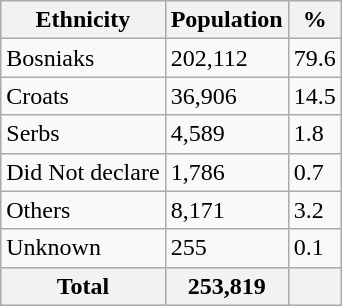<table class="wikitable">
<tr>
<th>Ethnicity</th>
<th>Population</th>
<th>%</th>
</tr>
<tr>
<td>Bosniaks</td>
<td>202,112</td>
<td>79.6</td>
</tr>
<tr>
<td>Croats</td>
<td>36,906</td>
<td>14.5</td>
</tr>
<tr>
<td>Serbs</td>
<td>4,589</td>
<td>1.8</td>
</tr>
<tr>
<td>Did Not declare</td>
<td>1,786</td>
<td>0.7</td>
</tr>
<tr>
<td>Others</td>
<td>8,171</td>
<td>3.2</td>
</tr>
<tr>
<td>Unknown</td>
<td>255</td>
<td>0.1</td>
</tr>
<tr>
<th>Total</th>
<th>253,819</th>
<th></th>
</tr>
</table>
